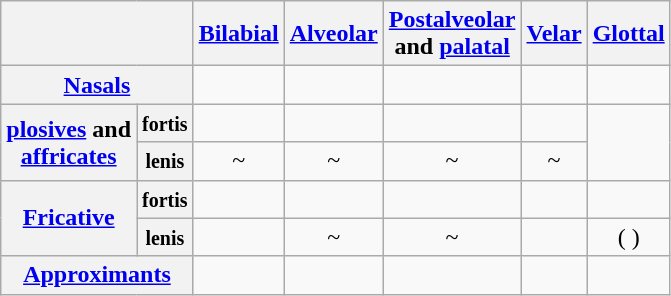<table class="wikitable" style="text-align:center">
<tr>
<th colspan="2"></th>
<th><a href='#'>Bilabial</a></th>
<th><a href='#'>Alveolar</a></th>
<th><a href='#'>Postalveolar</a><br>and <a href='#'>palatal</a></th>
<th><a href='#'>Velar</a></th>
<th><a href='#'>Glottal</a></th>
</tr>
<tr>
<th colspan="2"><a href='#'>Nasals</a></th>
<td> </td>
<td> </td>
<td></td>
<td></td>
<td></td>
</tr>
<tr>
<th rowspan="2"><a href='#'>plosives</a> and<br><a href='#'>affricates</a></th>
<th><small>fortis</small></th>
<td> </td>
<td> </td>
<td> </td>
<td> </td>
<td rowspan="2"> </td>
</tr>
<tr>
<th><small>lenis</small></th>
<td> ~  </td>
<td> ~  </td>
<td> ~  </td>
<td> ~  </td>
</tr>
<tr>
<th rowspan="2"><a href='#'>Fricative</a></th>
<th><small>fortis</small></th>
<td></td>
<td> </td>
<td> </td>
<td></td>
<td></td>
</tr>
<tr>
<th><small>lenis</small></th>
<td></td>
<td> ~  </td>
<td> ~  </td>
<td></td>
<td>( )</td>
</tr>
<tr>
<th colspan="2"><a href='#'>Approximants</a></th>
<td></td>
<td></td>
<td> </td>
<td> </td>
<td></td>
</tr>
</table>
